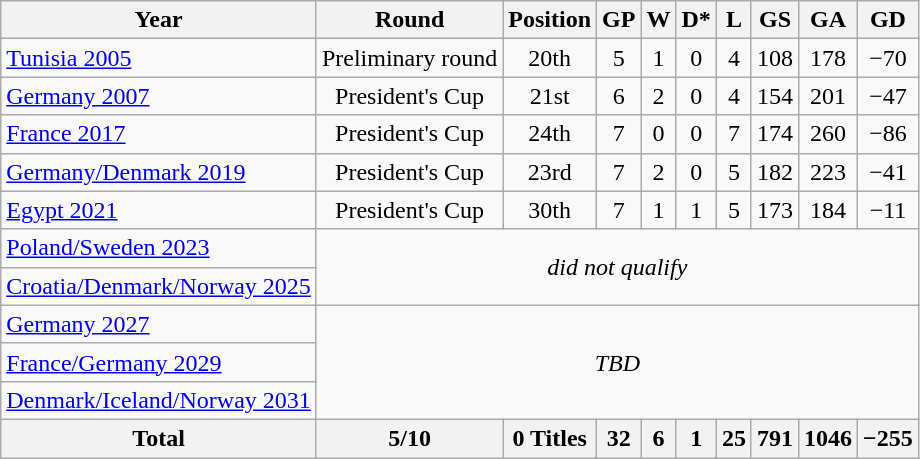<table class="wikitable" style="text-align: center;">
<tr>
<th>Year</th>
<th>Round</th>
<th>Position</th>
<th>GP</th>
<th>W</th>
<th>D*</th>
<th>L</th>
<th>GS</th>
<th>GA</th>
<th>GD</th>
</tr>
<tr>
<td align=left><a href='#'>Tunisia 2005</a></td>
<td>Preliminary round</td>
<td>20th</td>
<td>5</td>
<td>1</td>
<td>0</td>
<td>4</td>
<td>108</td>
<td>178</td>
<td>−70</td>
</tr>
<tr>
<td align=left><a href='#'>Germany 2007</a></td>
<td>President's Cup</td>
<td>21st</td>
<td>6</td>
<td>2</td>
<td>0</td>
<td>4</td>
<td>154</td>
<td>201</td>
<td>−47</td>
</tr>
<tr>
<td align=left><a href='#'>France 2017</a></td>
<td>President's Cup</td>
<td>24th</td>
<td>7</td>
<td>0</td>
<td>0</td>
<td>7</td>
<td>174</td>
<td>260</td>
<td>−86</td>
</tr>
<tr>
<td align=left><a href='#'>Germany/Denmark 2019</a></td>
<td>President's Cup</td>
<td>23rd</td>
<td>7</td>
<td>2</td>
<td>0</td>
<td>5</td>
<td>182</td>
<td>223</td>
<td>−41</td>
</tr>
<tr>
<td align=left><a href='#'>Egypt 2021</a></td>
<td>President's Cup</td>
<td>30th</td>
<td>7</td>
<td>1</td>
<td>1</td>
<td>5</td>
<td>173</td>
<td>184</td>
<td>−11</td>
</tr>
<tr>
<td align=left><a href='#'>Poland/Sweden 2023</a></td>
<td colspan=9 rowspan=2><em>did not qualify</em></td>
</tr>
<tr>
<td align=left><a href='#'>Croatia/Denmark/Norway 2025</a></td>
</tr>
<tr>
<td align=left><a href='#'>Germany 2027</a></td>
<td colspan=9 rowspan=3><em>TBD</em></td>
</tr>
<tr>
<td align=left><a href='#'>France/Germany 2029</a></td>
</tr>
<tr>
<td align=left><a href='#'>Denmark/Iceland/Norway 2031</a></td>
</tr>
<tr>
<th>Total</th>
<th>5/10</th>
<th>0 Titles</th>
<th>32</th>
<th>6</th>
<th>1</th>
<th>25</th>
<th>791</th>
<th>1046</th>
<th>−255</th>
</tr>
</table>
